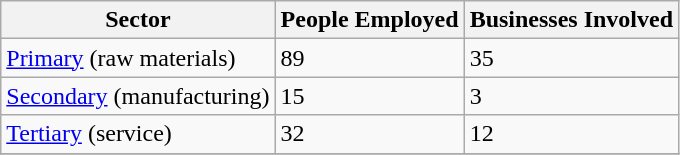<table class="wikitable">
<tr>
<th>Sector</th>
<th>People Employed</th>
<th>Businesses Involved</th>
</tr>
<tr>
<td><a href='#'>Primary</a> (raw materials)</td>
<td>89</td>
<td>35</td>
</tr>
<tr>
<td><a href='#'>Secondary</a> (manufacturing)</td>
<td>15</td>
<td>3</td>
</tr>
<tr>
<td><a href='#'>Tertiary</a> (service)</td>
<td>32</td>
<td>12</td>
</tr>
<tr>
</tr>
</table>
